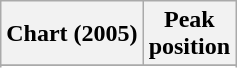<table class="wikitable sortable plainrowheaders" style="text-align:center">
<tr>
<th>Chart (2005)</th>
<th>Peak<br>position</th>
</tr>
<tr>
</tr>
<tr>
</tr>
</table>
